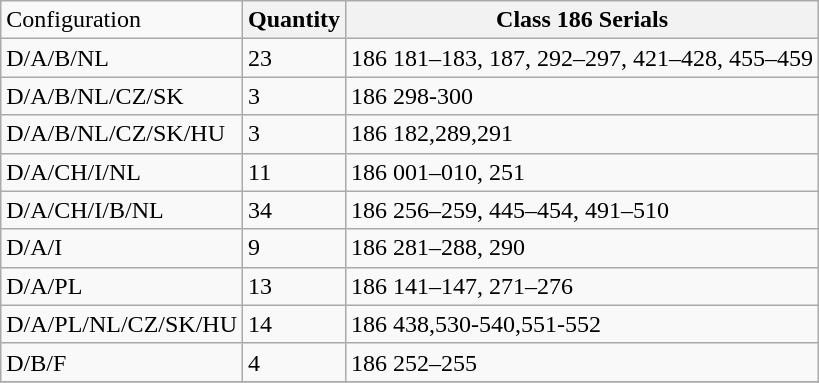<table class="wikitable">
<tr>
<td>Configuration</td>
<th>Quantity</th>
<th>Class 186 Serials</th>
</tr>
<tr>
<td>D/A/B/NL</td>
<td>23</td>
<td>186 181–183, 187, 292–297, 421–428, 455–459</td>
</tr>
<tr>
<td>D/A/B/NL/CZ/SK</td>
<td>3</td>
<td>186 298-300</td>
</tr>
<tr>
<td>D/A/B/NL/CZ/SK/HU</td>
<td>3</td>
<td>186 182,289,291</td>
</tr>
<tr>
<td>D/A/CH/I/NL</td>
<td>11</td>
<td>186 001–010, 251</td>
</tr>
<tr>
<td>D/A/CH/I/B/NL</td>
<td>34</td>
<td>186 256–259, 445–454, 491–510</td>
</tr>
<tr>
<td>D/A/I</td>
<td>9</td>
<td>186 281–288, 290</td>
</tr>
<tr>
<td>D/A/PL</td>
<td>13</td>
<td>186 141–147, 271–276</td>
</tr>
<tr>
<td>D/A/PL/NL/CZ/SK/HU</td>
<td>14</td>
<td>186 438,530-540,551-552</td>
</tr>
<tr>
<td>D/B/F</td>
<td>4</td>
<td>186 252–255</td>
</tr>
<tr>
</tr>
</table>
